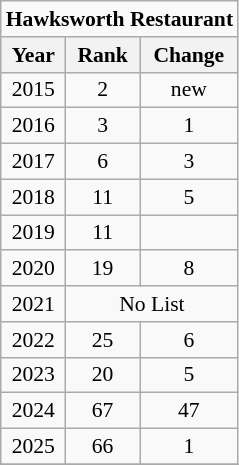<table class="wikitable" style="font-size: 90%; text-align: center;">
<tr>
<td colspan="3"><strong>Hawksworth Restaurant</strong></td>
</tr>
<tr>
<th>Year</th>
<th>Rank</th>
<th>Change</th>
</tr>
<tr>
<td>2015</td>
<td>2</td>
<td>new</td>
</tr>
<tr>
<td>2016</td>
<td>3</td>
<td> 1</td>
</tr>
<tr>
<td>2017</td>
<td>6</td>
<td> 3</td>
</tr>
<tr>
<td>2018</td>
<td>11</td>
<td> 5</td>
</tr>
<tr>
<td>2019</td>
<td>11</td>
<td></td>
</tr>
<tr>
<td>2020</td>
<td>19</td>
<td> 8</td>
</tr>
<tr>
<td>2021</td>
<td colspan="2">No List</td>
</tr>
<tr>
<td>2022</td>
<td>25</td>
<td> 6</td>
</tr>
<tr>
<td>2023</td>
<td>20</td>
<td> 5</td>
</tr>
<tr>
<td>2024</td>
<td>67</td>
<td> 47</td>
</tr>
<tr>
<td>2025</td>
<td>66</td>
<td> 1</td>
</tr>
<tr>
</tr>
</table>
